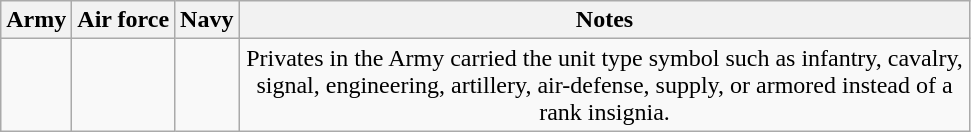<table class="wikitable">
<tr>
<th>Army</th>
<th>Air force</th>
<th>Navy</th>
<th>Notes</th>
</tr>
<tr align=center>
<td></td>
<td></td>
<td></td>
<td style="max-width:30em">Privates in the Army carried the unit type symbol such as infantry, cavalry, signal, engineering, artillery, air-defense, supply, or armored instead of a rank insignia.</td>
</tr>
</table>
